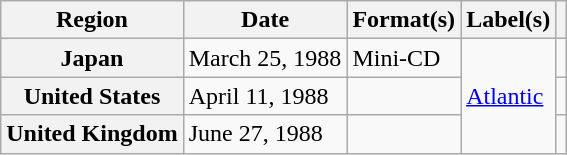<table class="wikitable plainrowheaders">
<tr>
<th scope="col">Region</th>
<th scope="col">Date</th>
<th scope="col">Format(s)</th>
<th scope="col">Label(s)</th>
<th scope="col"></th>
</tr>
<tr>
<th scope="row">Japan</th>
<td>March 25, 1988</td>
<td>Mini-CD</td>
<td rowspan="3"><a href='#'>Atlantic</a></td>
<td></td>
</tr>
<tr>
<th scope="row">United States</th>
<td>April 11, 1988</td>
<td></td>
<td></td>
</tr>
<tr>
<th scope="row">United Kingdom</th>
<td>June 27, 1988</td>
<td></td>
<td></td>
</tr>
</table>
